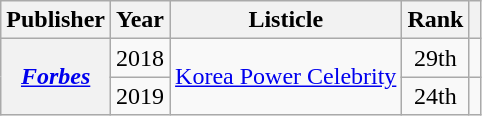<table class="wikitable plainrowheaders sortable">
<tr>
<th scope="col">Publisher</th>
<th scope="col">Year</th>
<th scope="col">Listicle</th>
<th scope="col">Rank</th>
<th scope="col" class="unsortable"></th>
</tr>
<tr>
<th scope="row" rowspan="2"><em><a href='#'>Forbes</a></em></th>
<td>2018</td>
<td rowspan="2"><a href='#'>Korea Power Celebrity</a></td>
<td style="text-align:center">29th</td>
<td style="text-align:center"></td>
</tr>
<tr>
<td>2019</td>
<td style="text-align:center">24th</td>
<td style="text-align:center"></td>
</tr>
</table>
